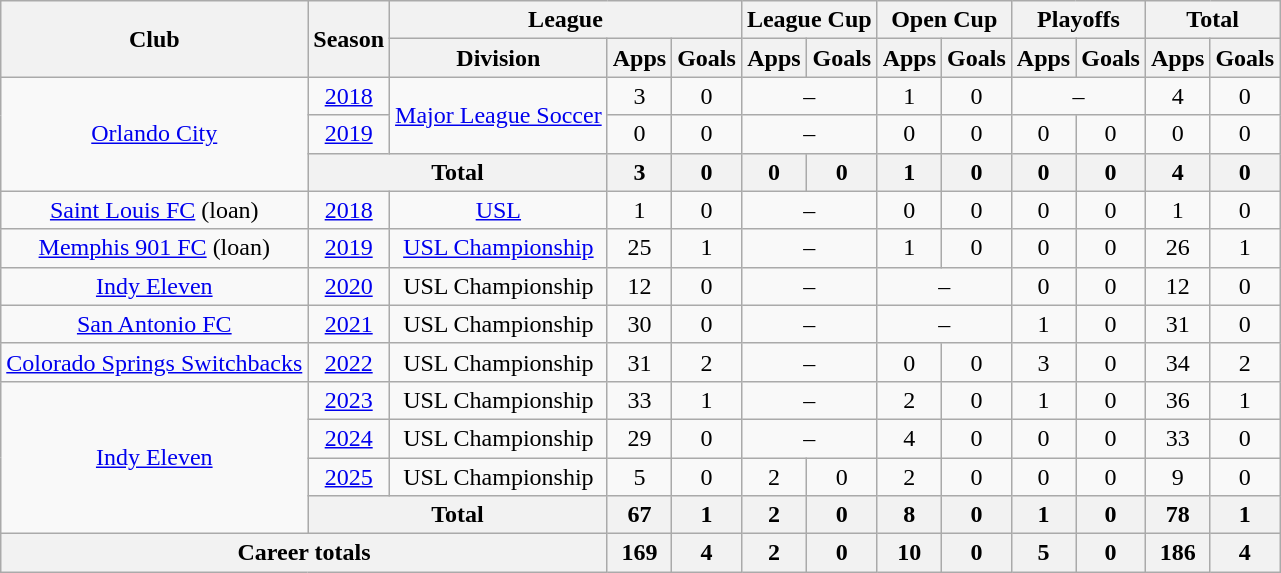<table class="wikitable" style="text-align:center;">
<tr>
<th rowspan="2">Club</th>
<th rowspan="2">Season</th>
<th colspan="3">League</th>
<th colspan="2">League Cup</th>
<th colspan="2">Open Cup</th>
<th colspan="2">Playoffs</th>
<th colspan="2">Total</th>
</tr>
<tr>
<th>Division</th>
<th>Apps</th>
<th>Goals</th>
<th>Apps</th>
<th>Goals</th>
<th>Apps</th>
<th>Goals</th>
<th>Apps</th>
<th>Goals</th>
<th>Apps</th>
<th>Goals</th>
</tr>
<tr>
<td rowspan="3"><a href='#'>Orlando City</a></td>
<td><a href='#'>2018</a></td>
<td rowspan="2"><a href='#'>Major League Soccer</a></td>
<td>3</td>
<td>0</td>
<td colspan="2">–</td>
<td>1</td>
<td>0</td>
<td colspan="2">–</td>
<td>4</td>
<td>0</td>
</tr>
<tr>
<td><a href='#'>2019</a></td>
<td>0</td>
<td>0</td>
<td colspan="2">–</td>
<td>0</td>
<td>0</td>
<td>0</td>
<td>0</td>
<td>0</td>
<td>0</td>
</tr>
<tr>
<th colspan="2">Total</th>
<th>3</th>
<th>0</th>
<th>0</th>
<th>0</th>
<th>1</th>
<th>0</th>
<th>0</th>
<th>0</th>
<th>4</th>
<th>0</th>
</tr>
<tr>
<td><a href='#'>Saint Louis FC</a> (loan)</td>
<td><a href='#'>2018</a></td>
<td><a href='#'>USL</a></td>
<td>1</td>
<td>0</td>
<td colspan="2">–</td>
<td>0</td>
<td>0</td>
<td>0</td>
<td>0</td>
<td>1</td>
<td>0</td>
</tr>
<tr>
<td><a href='#'>Memphis 901 FC</a> (loan)</td>
<td><a href='#'>2019</a></td>
<td><a href='#'>USL Championship</a></td>
<td>25</td>
<td>1</td>
<td colspan="2">–</td>
<td>1</td>
<td>0</td>
<td>0</td>
<td>0</td>
<td>26</td>
<td>1</td>
</tr>
<tr>
<td><a href='#'>Indy Eleven</a></td>
<td><a href='#'>2020</a></td>
<td>USL Championship</td>
<td>12</td>
<td>0</td>
<td colspan="2">–</td>
<td colspan="2">–</td>
<td>0</td>
<td>0</td>
<td>12</td>
<td>0</td>
</tr>
<tr>
<td><a href='#'>San Antonio FC</a></td>
<td><a href='#'>2021</a></td>
<td>USL Championship</td>
<td>30</td>
<td>0</td>
<td colspan="2">–</td>
<td colspan="2">–</td>
<td>1</td>
<td>0</td>
<td>31</td>
<td>0</td>
</tr>
<tr>
<td><a href='#'>Colorado Springs Switchbacks</a></td>
<td><a href='#'>2022</a></td>
<td>USL Championship</td>
<td>31</td>
<td>2</td>
<td colspan="2">–</td>
<td>0</td>
<td>0</td>
<td>3</td>
<td>0</td>
<td>34</td>
<td>2</td>
</tr>
<tr>
<td rowspan="4"><a href='#'>Indy Eleven</a></td>
<td><a href='#'>2023</a></td>
<td>USL Championship</td>
<td>33</td>
<td>1</td>
<td colspan="2">–</td>
<td>2</td>
<td>0</td>
<td>1</td>
<td>0</td>
<td>36</td>
<td>1</td>
</tr>
<tr>
<td><a href='#'>2024</a></td>
<td>USL Championship</td>
<td>29</td>
<td>0</td>
<td colspan="2">–</td>
<td>4</td>
<td>0</td>
<td>0</td>
<td>0</td>
<td>33</td>
<td>0</td>
</tr>
<tr>
<td><a href='#'>2025</a></td>
<td>USL Championship</td>
<td>5</td>
<td>0</td>
<td>2</td>
<td>0</td>
<td>2</td>
<td>0</td>
<td>0</td>
<td>0</td>
<td>9</td>
<td>0</td>
</tr>
<tr>
<th colspan="2">Total</th>
<th>67</th>
<th>1</th>
<th>2</th>
<th>0</th>
<th>8</th>
<th>0</th>
<th>1</th>
<th>0</th>
<th>78</th>
<th>1</th>
</tr>
<tr>
<th colspan="3">Career totals</th>
<th>169</th>
<th>4</th>
<th>2</th>
<th>0</th>
<th>10</th>
<th>0</th>
<th>5</th>
<th>0</th>
<th>186</th>
<th>4</th>
</tr>
</table>
